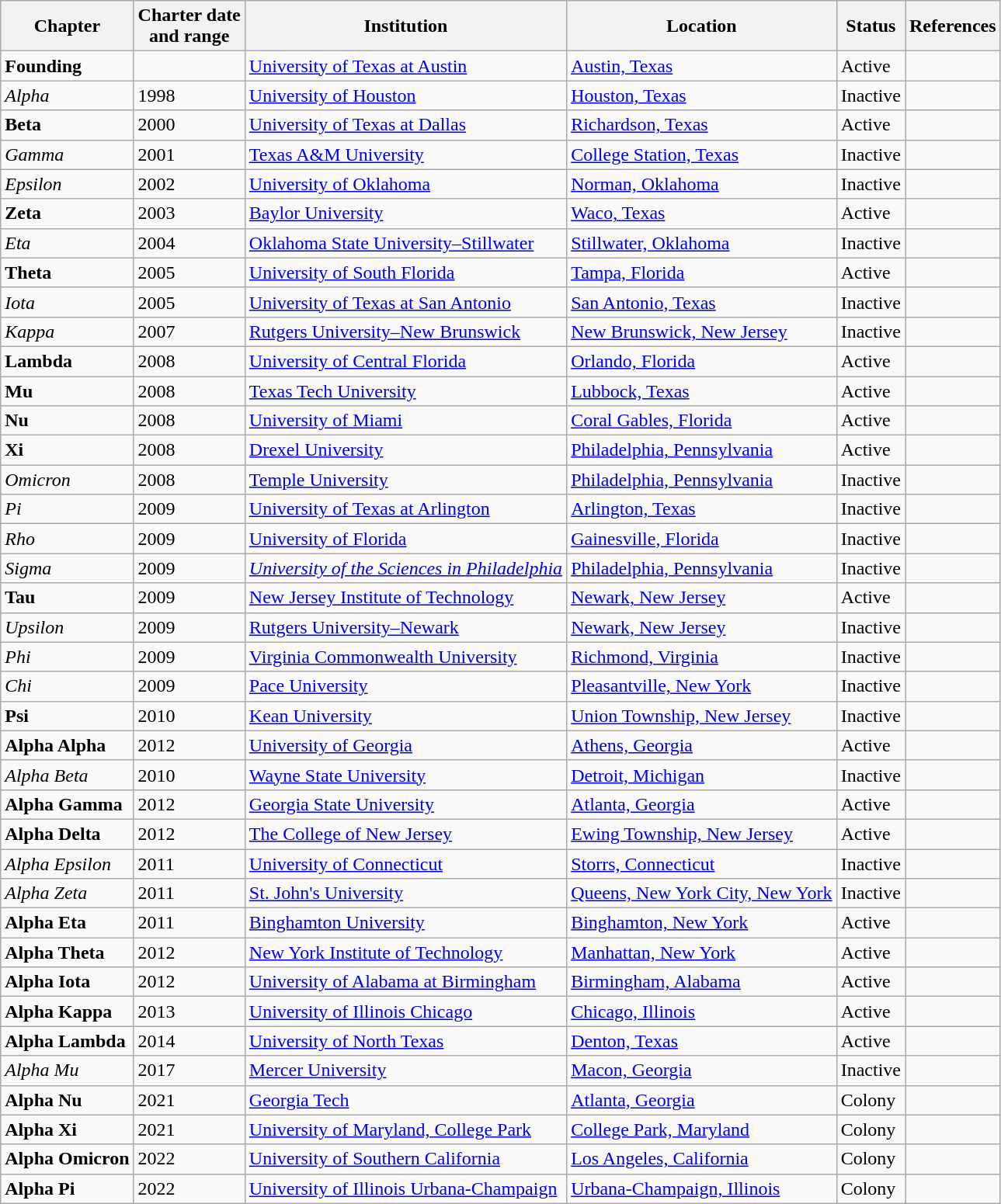<table class="wikitable sortable">
<tr>
<th>Chapter</th>
<th>Charter date<br>and range</th>
<th>Institution</th>
<th>Location</th>
<th>Status</th>
<th>References</th>
</tr>
<tr>
<td><strong>Founding</strong></td>
<td></td>
<td><a href='#'>University of Texas at Austin</a></td>
<td><a href='#'>Austin, Texas</a></td>
<td>Active</td>
<td></td>
</tr>
<tr>
<td><em>Alpha</em></td>
<td>1998</td>
<td><a href='#'>University of Houston</a></td>
<td><a href='#'>Houston, Texas</a></td>
<td>Inactive</td>
<td></td>
</tr>
<tr>
<td><strong>Beta</strong></td>
<td>2000</td>
<td><a href='#'>University of Texas at Dallas</a></td>
<td><a href='#'>Richardson, Texas</a></td>
<td>Active</td>
<td></td>
</tr>
<tr>
<td><em>Gamma</em></td>
<td>2001</td>
<td><a href='#'>Texas A&M University</a></td>
<td><a href='#'>College Station, Texas</a></td>
<td>Inactive</td>
<td></td>
</tr>
<tr>
<td><em>Epsilon</em></td>
<td>2002</td>
<td><a href='#'>University of Oklahoma</a></td>
<td><a href='#'>Norman, Oklahoma</a></td>
<td>Inactive</td>
<td></td>
</tr>
<tr>
<td><strong>Zeta</strong></td>
<td>2003</td>
<td><a href='#'>Baylor University</a></td>
<td><a href='#'>Waco, Texas</a></td>
<td>Active</td>
<td></td>
</tr>
<tr>
<td><em>Eta</em></td>
<td>2004</td>
<td><a href='#'>Oklahoma State University–Stillwater</a></td>
<td><a href='#'>Stillwater, Oklahoma</a></td>
<td>Inactive</td>
<td></td>
</tr>
<tr>
<td><strong>Theta</strong></td>
<td>2005</td>
<td><a href='#'>University of South Florida</a></td>
<td><a href='#'>Tampa, Florida</a></td>
<td>Active</td>
<td></td>
</tr>
<tr>
<td><em>Iota</em></td>
<td>2005</td>
<td><a href='#'>University of Texas at San Antonio</a></td>
<td><a href='#'>San Antonio, Texas</a></td>
<td>Inactive</td>
<td></td>
</tr>
<tr>
<td><em>Kappa</em></td>
<td>2007</td>
<td><a href='#'>Rutgers University–New Brunswick</a></td>
<td><a href='#'>New Brunswick, New Jersey</a></td>
<td>Inactive</td>
<td></td>
</tr>
<tr>
<td><strong>Lambda</strong></td>
<td>2008</td>
<td><a href='#'>University of Central Florida</a></td>
<td><a href='#'>Orlando, Florida</a></td>
<td>Active</td>
<td></td>
</tr>
<tr>
<td><strong>Mu</strong></td>
<td>2008</td>
<td><a href='#'>Texas Tech University</a></td>
<td><a href='#'>Lubbock, Texas</a></td>
<td>Active</td>
<td></td>
</tr>
<tr>
<td><strong>Nu</strong></td>
<td>2008</td>
<td><a href='#'>University of Miami</a></td>
<td><a href='#'>Coral Gables, Florida</a></td>
<td>Active</td>
<td></td>
</tr>
<tr>
<td><strong>Xi</strong></td>
<td>2008</td>
<td><a href='#'>Drexel University</a></td>
<td><a href='#'>Philadelphia, Pennsylvania</a></td>
<td>Active</td>
<td></td>
</tr>
<tr>
<td><em>Omicron</em></td>
<td>2008</td>
<td><a href='#'>Temple University</a></td>
<td><a href='#'>Philadelphia, Pennsylvania</a></td>
<td>Inactive</td>
<td></td>
</tr>
<tr>
<td><em>Pi</em></td>
<td>2009</td>
<td><a href='#'>University of Texas at Arlington</a></td>
<td><a href='#'>Arlington, Texas</a></td>
<td>Inactive</td>
<td></td>
</tr>
<tr>
<td><em>Rho</em></td>
<td>2009</td>
<td><a href='#'>University of Florida</a></td>
<td><a href='#'>Gainesville, Florida</a></td>
<td>Inactive</td>
<td></td>
</tr>
<tr>
<td><em>Sigma</em></td>
<td>2009</td>
<td><em><a href='#'>University of the Sciences in Philadelphia</a></em></td>
<td><a href='#'>Philadelphia, Pennsylvania</a></td>
<td>Inactive</td>
<td></td>
</tr>
<tr>
<td><strong>Tau</strong></td>
<td>2009</td>
<td><a href='#'>New Jersey Institute of Technology</a></td>
<td><a href='#'>Newark, New Jersey</a></td>
<td>Active</td>
<td></td>
</tr>
<tr>
<td><em>Upsilon</em></td>
<td>2009</td>
<td><a href='#'>Rutgers University–Newark</a></td>
<td><a href='#'>Newark, New Jersey</a></td>
<td>Inactive</td>
<td></td>
</tr>
<tr>
<td><em>Phi</em></td>
<td>2009</td>
<td><a href='#'>Virginia Commonwealth University</a></td>
<td><a href='#'>Richmond, Virginia</a></td>
<td>Inactive</td>
<td></td>
</tr>
<tr>
<td><em>Chi</em></td>
<td>2009</td>
<td><a href='#'>Pace University</a></td>
<td><a href='#'>Pleasantville, New York</a></td>
<td>Inactive</td>
<td></td>
</tr>
<tr>
<td><strong>Psi</strong></td>
<td>2010</td>
<td><a href='#'>Kean University</a></td>
<td><a href='#'>Union Township, New Jersey</a></td>
<td>Inactive</td>
<td></td>
</tr>
<tr>
<td><strong>Alpha Alpha</strong></td>
<td>2012</td>
<td><a href='#'>University of Georgia</a></td>
<td><a href='#'>Athens, Georgia</a></td>
<td>Active</td>
<td></td>
</tr>
<tr>
<td><em>Alpha Beta</em></td>
<td>2010</td>
<td><a href='#'>Wayne State University</a></td>
<td><a href='#'>Detroit, Michigan</a></td>
<td>Inactive</td>
<td></td>
</tr>
<tr>
<td><strong>Alpha Gamma</strong></td>
<td>2012</td>
<td><a href='#'>Georgia State University</a></td>
<td><a href='#'>Atlanta, Georgia</a></td>
<td>Active</td>
<td></td>
</tr>
<tr>
<td><strong>Alpha Delta</strong></td>
<td>2012</td>
<td><a href='#'>The College of New Jersey</a></td>
<td><a href='#'>Ewing Township, New Jersey</a></td>
<td>Active</td>
<td></td>
</tr>
<tr>
<td><em>Alpha Epsilon</em></td>
<td>2011</td>
<td><a href='#'>University of Connecticut</a></td>
<td><a href='#'>Storrs, Connecticut</a></td>
<td>Inactive</td>
<td></td>
</tr>
<tr>
<td><em>Alpha Zeta</em></td>
<td>2011</td>
<td><a href='#'>St. John's University</a></td>
<td><a href='#'>Queens, New York City, New York</a></td>
<td>Inactive</td>
<td></td>
</tr>
<tr>
<td><strong>Alpha Eta</strong></td>
<td>2011</td>
<td><a href='#'>Binghamton University</a></td>
<td><a href='#'>Binghamton, New York</a></td>
<td>Active</td>
<td></td>
</tr>
<tr>
<td><strong>Alpha Theta</strong></td>
<td>2012</td>
<td><a href='#'>New York Institute of Technology</a></td>
<td><a href='#'>Manhattan, New York</a></td>
<td>Active</td>
<td></td>
</tr>
<tr>
<td><strong>Alpha Iota</strong></td>
<td>2012</td>
<td><a href='#'>University of Alabama at Birmingham</a></td>
<td><a href='#'>Birmingham, Alabama</a></td>
<td>Active</td>
<td></td>
</tr>
<tr>
<td><strong>Alpha Kappa</strong></td>
<td>2013</td>
<td><a href='#'>University of Illinois Chicago</a></td>
<td><a href='#'>Chicago, Illinois</a></td>
<td>Active</td>
<td></td>
</tr>
<tr>
<td><strong>Alpha Lambda</strong></td>
<td>2014</td>
<td><a href='#'>University of North Texas</a></td>
<td><a href='#'>Denton, Texas</a></td>
<td>Active</td>
<td></td>
</tr>
<tr>
<td><em>Alpha Mu</em></td>
<td>2017</td>
<td><a href='#'>Mercer University</a></td>
<td><a href='#'>Macon, Georgia</a></td>
<td>Inactive</td>
<td></td>
</tr>
<tr>
<td><strong>Alpha Nu</strong></td>
<td>2021</td>
<td><a href='#'>Georgia Tech</a></td>
<td><a href='#'>Atlanta, Georgia</a></td>
<td>Colony</td>
<td></td>
</tr>
<tr>
<td><strong>Alpha Xi</strong></td>
<td>2021</td>
<td><a href='#'>University of Maryland, College Park</a></td>
<td><a href='#'>College Park, Maryland</a></td>
<td>Colony</td>
<td></td>
</tr>
<tr>
<td><strong>Alpha Omicron</strong></td>
<td>2022</td>
<td><a href='#'>University of Southern California</a></td>
<td><a href='#'>Los Angeles, California</a></td>
<td>Colony</td>
<td></td>
</tr>
<tr>
<td><strong>Alpha Pi</strong></td>
<td>2022</td>
<td><a href='#'>University of Illinois Urbana-Champaign</a></td>
<td><a href='#'>Urbana-Champaign, Illinois</a></td>
<td>Colony</td>
<td></td>
</tr>
</table>
